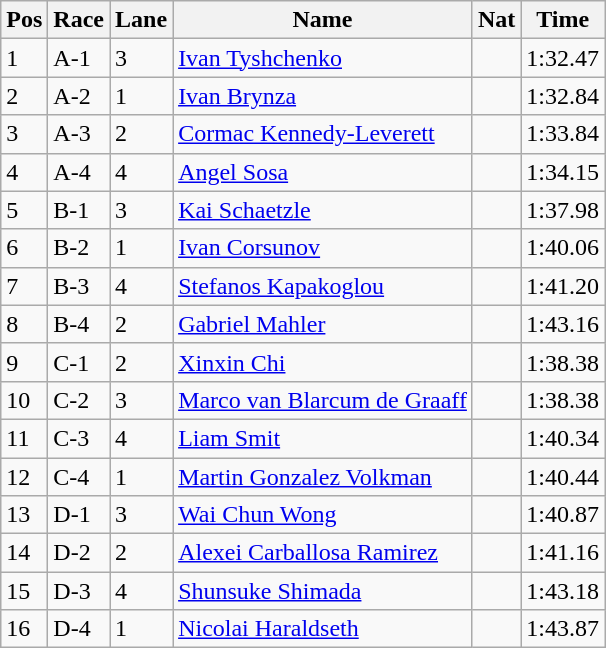<table class="wikitable sortable">
<tr>
<th>Pos</th>
<th>Race</th>
<th>Lane</th>
<th>Name</th>
<th>Nat</th>
<th>Time</th>
</tr>
<tr>
<td>1</td>
<td>A-1</td>
<td>3</td>
<td><a href='#'>Ivan Tyshchenko</a></td>
<td></td>
<td>1:32.47</td>
</tr>
<tr>
<td>2</td>
<td>A-2</td>
<td>1</td>
<td><a href='#'>Ivan Brynza</a></td>
<td></td>
<td>1:32.84</td>
</tr>
<tr>
<td>3</td>
<td>A-3</td>
<td>2</td>
<td><a href='#'>Cormac Kennedy-Leverett</a></td>
<td></td>
<td>1:33.84</td>
</tr>
<tr>
<td>4</td>
<td>A-4</td>
<td>4</td>
<td><a href='#'>Angel Sosa</a></td>
<td></td>
<td>1:34.15</td>
</tr>
<tr>
<td>5</td>
<td>B-1</td>
<td>3</td>
<td><a href='#'>Kai Schaetzle</a></td>
<td></td>
<td>1:37.98</td>
</tr>
<tr>
<td>6</td>
<td>B-2</td>
<td>1</td>
<td><a href='#'>Ivan Corsunov</a></td>
<td></td>
<td>1:40.06</td>
</tr>
<tr>
<td>7</td>
<td>B-3</td>
<td>4</td>
<td><a href='#'>Stefanos Kapakoglou</a></td>
<td></td>
<td>1:41.20</td>
</tr>
<tr>
<td>8</td>
<td>B-4</td>
<td>2</td>
<td><a href='#'>Gabriel Mahler</a></td>
<td></td>
<td>1:43.16</td>
</tr>
<tr>
<td>9</td>
<td>C-1</td>
<td>2</td>
<td><a href='#'>Xinxin Chi</a></td>
<td></td>
<td>1:38.38</td>
</tr>
<tr>
<td>10</td>
<td>C-2</td>
<td>3</td>
<td><a href='#'>Marco van Blarcum de Graaff</a></td>
<td></td>
<td>1:38.38</td>
</tr>
<tr>
<td>11</td>
<td>C-3</td>
<td>4</td>
<td><a href='#'>Liam Smit</a></td>
<td></td>
<td>1:40.34</td>
</tr>
<tr>
<td>12</td>
<td>C-4</td>
<td>1</td>
<td><a href='#'>Martin Gonzalez Volkman</a></td>
<td></td>
<td>1:40.44</td>
</tr>
<tr>
<td>13</td>
<td>D-1</td>
<td>3</td>
<td><a href='#'>Wai Chun Wong</a></td>
<td></td>
<td>1:40.87</td>
</tr>
<tr>
<td>14</td>
<td>D-2</td>
<td>2</td>
<td><a href='#'>Alexei Carballosa Ramirez</a></td>
<td></td>
<td>1:41.16</td>
</tr>
<tr>
<td>15</td>
<td>D-3</td>
<td>4</td>
<td><a href='#'>Shunsuke Shimada</a></td>
<td></td>
<td>1:43.18</td>
</tr>
<tr>
<td>16</td>
<td>D-4</td>
<td>1</td>
<td><a href='#'>Nicolai Haraldseth</a></td>
<td></td>
<td>1:43.87</td>
</tr>
</table>
